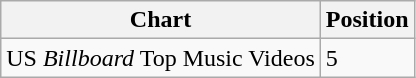<table class="wikitable">
<tr>
<th>Chart</th>
<th>Position</th>
</tr>
<tr>
<td>US <em>Billboard</em> Top Music Videos</td>
<td>5</td>
</tr>
</table>
